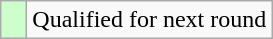<table class="wikitable">
<tr>
<td style="width:10px; background:#cfc"></td>
<td>Qualified for next round</td>
</tr>
</table>
